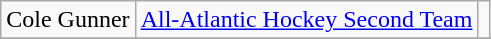<table class="wikitable">
<tr>
<td>Cole Gunner</td>
<td><a href='#'>All-Atlantic Hockey Second Team</a></td>
<td></td>
</tr>
<tr>
</tr>
</table>
